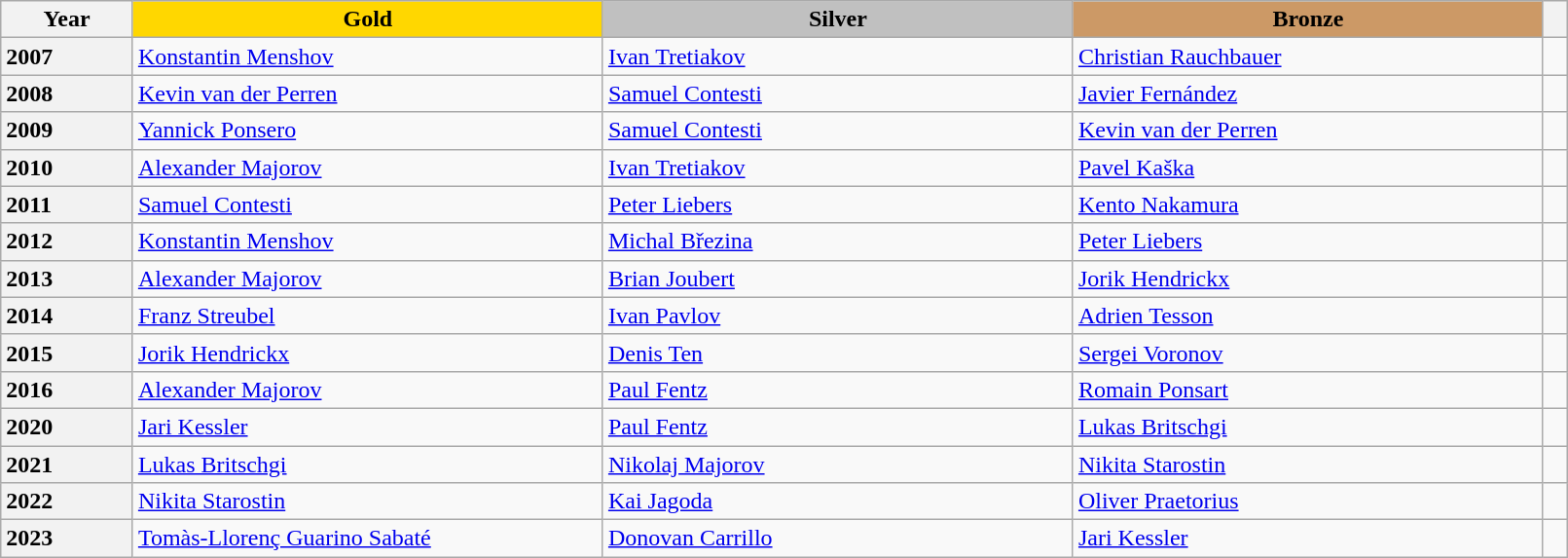<table class="wikitable unsortable" style="text-align:left; width:85%">
<tr>
<th scope="col" style="text-align:center">Year</th>
<td scope="col" style="text-align:center; width:30%; background:gold"><strong>Gold</strong></td>
<td scope="col" style="text-align:center; width:30%; background:silver"><strong>Silver</strong></td>
<td scope="col" style="text-align:center; width:30%; background:#c96"><strong>Bronze</strong></td>
<th scope="col" style="text-align:center"></th>
</tr>
<tr>
<th scope="row" style="text-align:left">2007</th>
<td> <a href='#'>Konstantin Menshov</a></td>
<td> <a href='#'>Ivan Tretiakov</a></td>
<td> <a href='#'>Christian Rauchbauer</a></td>
<td></td>
</tr>
<tr>
<th scope="row" style="text-align:left">2008</th>
<td> <a href='#'>Kevin van der Perren</a></td>
<td> <a href='#'>Samuel Contesti</a></td>
<td> <a href='#'>Javier Fernández</a></td>
<td></td>
</tr>
<tr>
<th scope="row" style="text-align:left">2009</th>
<td> <a href='#'>Yannick Ponsero</a></td>
<td> <a href='#'>Samuel Contesti</a></td>
<td> <a href='#'>Kevin van der Perren</a></td>
<td></td>
</tr>
<tr>
<th scope="row" style="text-align:left">2010</th>
<td> <a href='#'>Alexander Majorov</a></td>
<td> <a href='#'>Ivan Tretiakov</a></td>
<td> <a href='#'>Pavel Kaška</a></td>
<td></td>
</tr>
<tr>
<th scope="row" style="text-align:left">2011</th>
<td> <a href='#'>Samuel Contesti</a></td>
<td> <a href='#'>Peter Liebers</a></td>
<td> <a href='#'>Kento Nakamura</a></td>
<td></td>
</tr>
<tr>
<th scope="row" style="text-align:left">2012</th>
<td> <a href='#'>Konstantin Menshov</a></td>
<td> <a href='#'>Michal Březina</a></td>
<td> <a href='#'>Peter Liebers</a></td>
<td></td>
</tr>
<tr>
<th scope="row" style="text-align:left">2013</th>
<td> <a href='#'>Alexander Majorov</a></td>
<td> <a href='#'>Brian Joubert</a></td>
<td> <a href='#'>Jorik Hendrickx</a></td>
<td></td>
</tr>
<tr>
<th scope="row" style="text-align:left">2014</th>
<td> <a href='#'>Franz Streubel</a></td>
<td> <a href='#'>Ivan Pavlov</a></td>
<td> <a href='#'>Adrien Tesson</a></td>
<td></td>
</tr>
<tr>
<th scope="row" style="text-align:left">2015</th>
<td> <a href='#'>Jorik Hendrickx</a></td>
<td> <a href='#'>Denis Ten</a></td>
<td> <a href='#'>Sergei Voronov</a></td>
<td></td>
</tr>
<tr>
<th scope="row" style="text-align:left">2016</th>
<td> <a href='#'>Alexander Majorov</a></td>
<td> <a href='#'>Paul Fentz</a></td>
<td> <a href='#'>Romain Ponsart</a></td>
<td></td>
</tr>
<tr>
<th scope="row" style="text-align:left">2020</th>
<td> <a href='#'>Jari Kessler</a></td>
<td> <a href='#'>Paul Fentz</a></td>
<td> <a href='#'>Lukas Britschgi</a></td>
<td></td>
</tr>
<tr>
<th scope="row" style="text-align:left">2021</th>
<td> <a href='#'>Lukas Britschgi</a></td>
<td> <a href='#'>Nikolaj Majorov</a></td>
<td> <a href='#'>Nikita Starostin</a></td>
<td></td>
</tr>
<tr>
<th scope="row" style="text-align:left">2022</th>
<td> <a href='#'>Nikita Starostin</a></td>
<td> <a href='#'>Kai Jagoda</a></td>
<td> <a href='#'>Oliver Praetorius</a></td>
<td></td>
</tr>
<tr>
<th scope="row" style="text-align:left">2023</th>
<td> <a href='#'>Tomàs-Llorenç Guarino Sabaté</a></td>
<td> <a href='#'>Donovan Carrillo</a></td>
<td> <a href='#'>Jari Kessler</a></td>
<td></td>
</tr>
</table>
